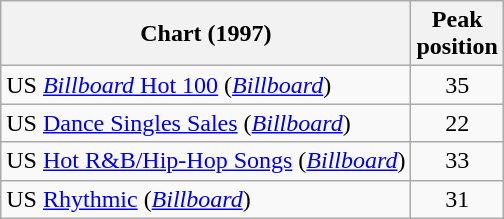<table class="wikitable sortable">
<tr>
<th>Chart (1997)</th>
<th>Peak<br>position</th>
</tr>
<tr>
<td>US <a href='#'><em>Billboard</em> Hot 100</a> (<em><a href='#'>Billboard</a></em>)</td>
<td align="center">35</td>
</tr>
<tr>
<td>US <a href='#'>Dance Singles Sales</a> (<em><a href='#'>Billboard</a></em>)</td>
<td align="center">22</td>
</tr>
<tr>
<td>US <a href='#'>Hot R&B/Hip-Hop Songs</a> (<em><a href='#'>Billboard</a></em>)</td>
<td align="center">33</td>
</tr>
<tr>
<td>US <a href='#'>Rhythmic</a> (<em><a href='#'>Billboard</a></em>)</td>
<td align="center">31</td>
</tr>
</table>
